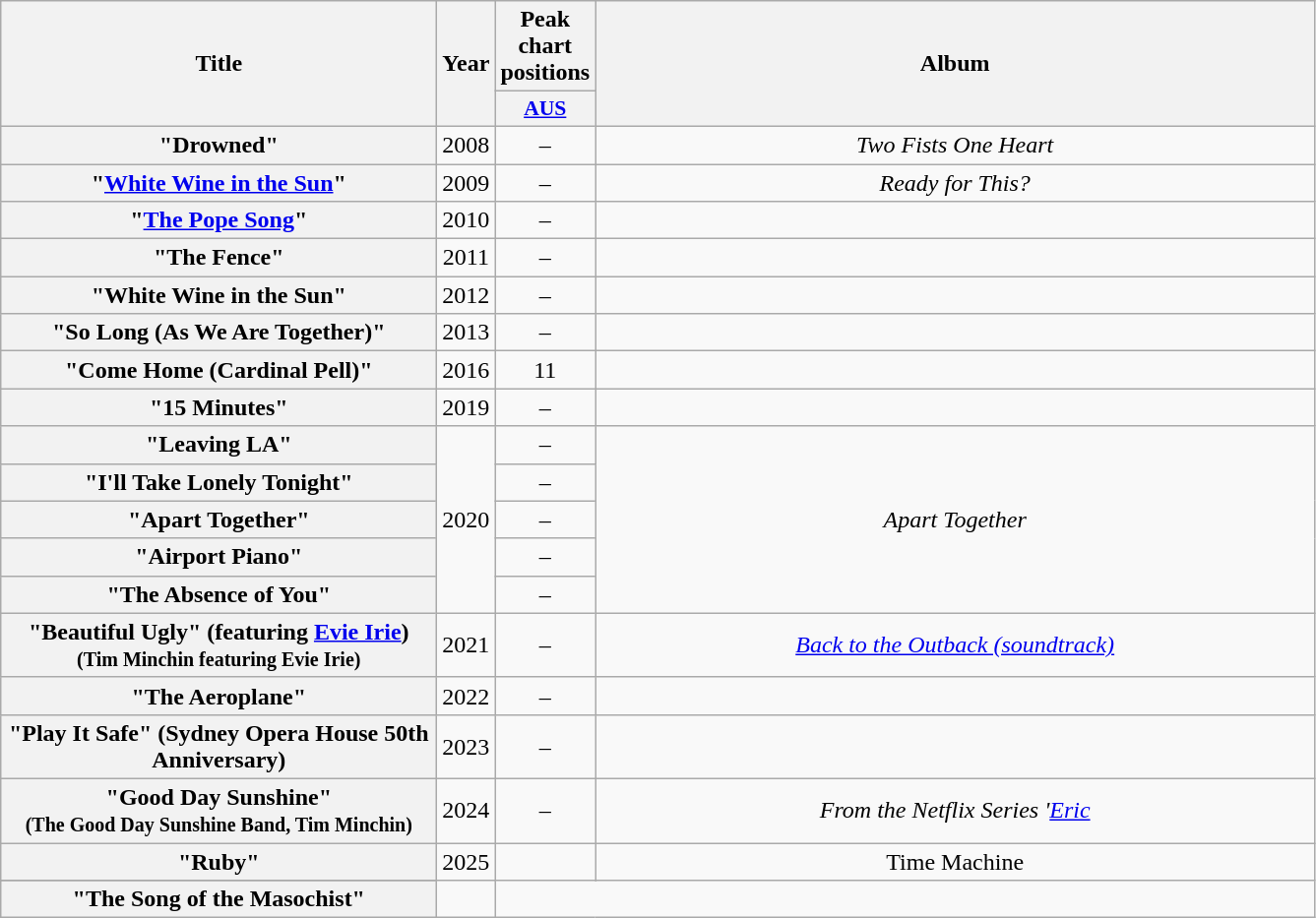<table class="wikitable plainrowheaders" style="text-align:center;">
<tr>
<th scope="col" rowspan="2" style="width:18em;">Title</th>
<th scope="col" rowspan="2" style="width:1em;">Year</th>
<th scope="col" colspan="1">Peak chart positions</th>
<th scope="col" rowspan="2" style="width:30em;">Album</th>
</tr>
<tr>
<th scope="col" style="width:3em;font-size:90%;"><a href='#'>AUS</a><br></th>
</tr>
<tr>
<th scope="row">"Drowned"</th>
<td>2008</td>
<td>–</td>
<td><em>Two Fists One Heart</em></td>
</tr>
<tr>
<th scope="row">"<a href='#'>White Wine in the Sun</a>"</th>
<td>2009</td>
<td>–</td>
<td><em>Ready for This?</em></td>
</tr>
<tr>
<th scope="row">"<a href='#'>The Pope Song</a>"</th>
<td>2010</td>
<td>–</td>
<td></td>
</tr>
<tr>
<th scope="row">"The Fence"</th>
<td>2011</td>
<td>–</td>
<td></td>
</tr>
<tr>
<th scope="row">"White Wine in the Sun" </th>
<td>2012</td>
<td>–</td>
<td></td>
</tr>
<tr>
<th scope="row">"So Long (As We Are Together)"</th>
<td>2013</td>
<td>–</td>
<td></td>
</tr>
<tr>
<th scope="row">"Come Home (Cardinal Pell)"</th>
<td>2016</td>
<td>11</td>
<td></td>
</tr>
<tr>
<th scope="row">"15 Minutes"</th>
<td>2019</td>
<td>–</td>
<td></td>
</tr>
<tr>
<th scope="row">"Leaving LA"</th>
<td rowspan="5">2020</td>
<td>–</td>
<td rowspan="5"><em>Apart Together</em></td>
</tr>
<tr>
<th scope="row">"I'll Take Lonely Tonight"</th>
<td>–</td>
</tr>
<tr>
<th scope="row">"Apart Together"</th>
<td>–</td>
</tr>
<tr>
<th scope="row">"Airport Piano"</th>
<td>–</td>
</tr>
<tr>
<th scope="row">"The Absence of You"</th>
<td>–</td>
</tr>
<tr>
<th scope="row">"Beautiful Ugly" (featuring <a href='#'>Evie Irie</a>)<br><small>(Tim Minchin featuring Evie Irie)</small></th>
<td>2021</td>
<td>–</td>
<td><em><a href='#'>Back to the Outback (soundtrack)</a></em></td>
</tr>
<tr>
<th scope="row">"The Aeroplane"</th>
<td>2022</td>
<td>–</td>
<td></td>
</tr>
<tr>
<th scope="row">"Play It Safe" (Sydney Opera House 50th Anniversary)</th>
<td>2023</td>
<td>–</td>
<td></td>
</tr>
<tr>
<th scope="row">"Good Day Sunshine"<br><small>(The Good Day Sunshine Band, Tim Minchin)</small></th>
<td>2024</td>
<td>–</td>
<td><em>From the Netflix Series '<a href='#'>Eric</a><strong></td>
</tr>
<tr>
<th scope="row">"Ruby"</th>
<td rowspan="2">2025</td>
<td></td>
<td rowspan="2"></em>Time Machine<em></td>
</tr>
<tr>
</tr>
<tr>
<th scope="row">"The Song of the Masochist"</th>
<td></td>
</tr>
</table>
